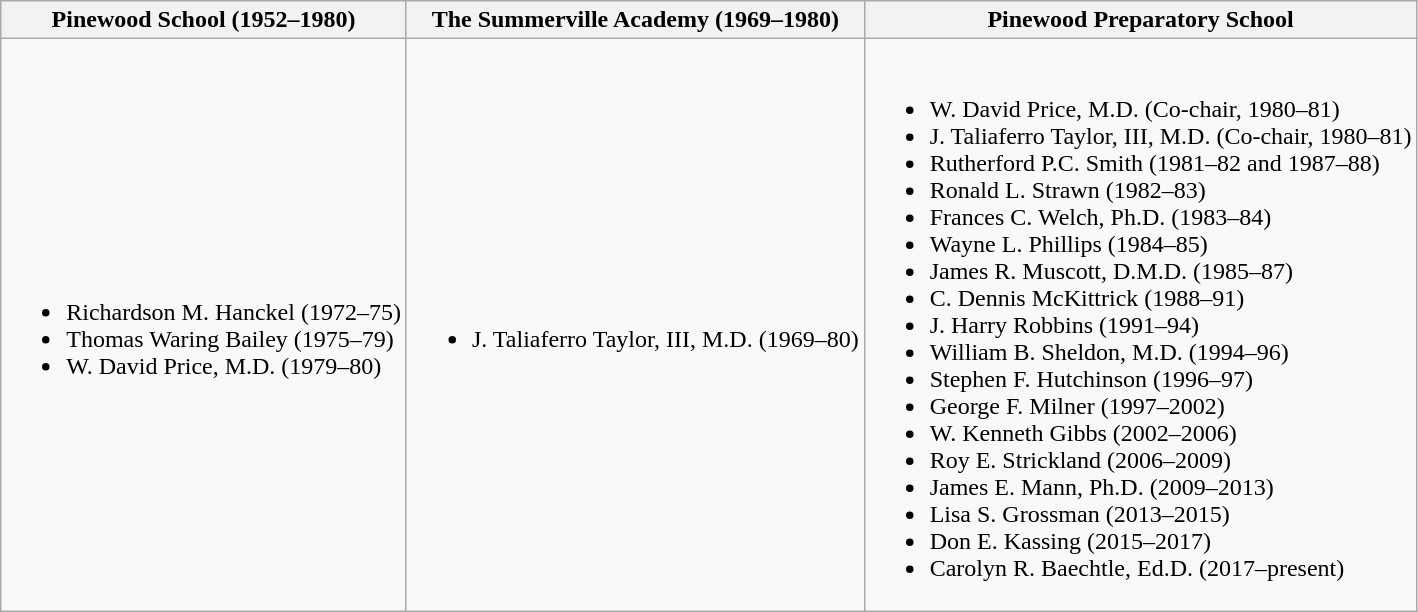<table class="wikitable">
<tr>
<th><strong>Pinewood School</strong> (1952–1980)</th>
<th><strong>The Summerville Academy</strong> (1969–1980)</th>
<th><strong>Pinewood Preparatory School</strong></th>
</tr>
<tr>
<td><br><ul><li>Richardson M. Hanckel (1972–75)</li><li>Thomas Waring Bailey (1975–79)</li><li>W. David Price, M.D. (1979–80)</li></ul></td>
<td><br><ul><li>J. Taliaferro Taylor, III, M.D. (1969–80)</li></ul></td>
<td><br><ul><li>W. David Price, M.D. (Co-chair, 1980–81)</li><li>J. Taliaferro Taylor, III, M.D. (Co-chair, 1980–81)</li><li>Rutherford P.C. Smith (1981–82 and 1987–88)</li><li>Ronald L. Strawn (1982–83)</li><li>Frances C. Welch, Ph.D. (1983–84)</li><li>Wayne L. Phillips (1984–85)</li><li>James R. Muscott, D.M.D. (1985–87)</li><li>C. Dennis McKittrick (1988–91)</li><li>J. Harry Robbins (1991–94)</li><li>William B. Sheldon, M.D. (1994–96)</li><li>Stephen F. Hutchinson (1996–97)</li><li>George F. Milner (1997–2002)</li><li>W. Kenneth Gibbs (2002–2006)</li><li>Roy E. Strickland (2006–2009)</li><li>James E. Mann, Ph.D. (2009–2013)</li><li>Lisa S. Grossman (2013–2015)</li><li>Don E. Kassing (2015–2017)</li><li>Carolyn R. Baechtle, Ed.D. (2017–present)</li></ul></td>
</tr>
</table>
